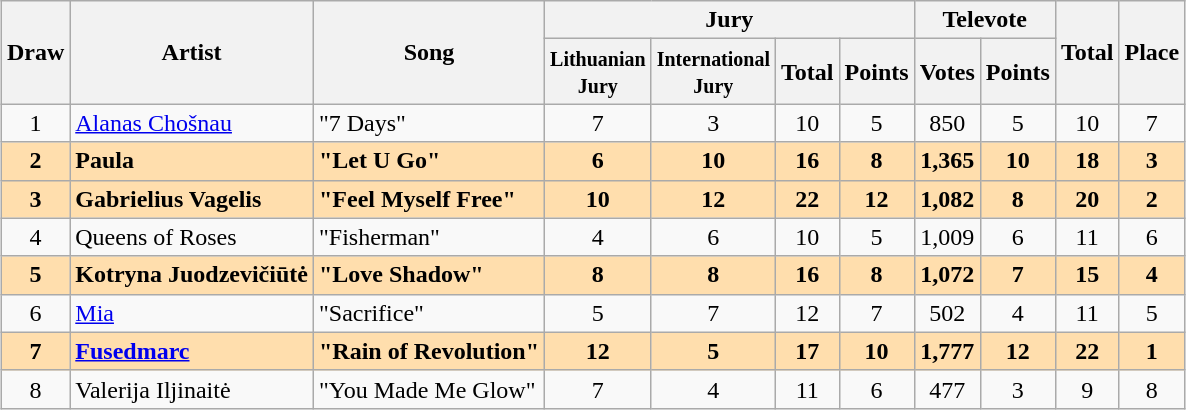<table class="sortable wikitable" style="margin: 1em auto 1em auto; text-align:center">
<tr>
<th rowspan="2">Draw</th>
<th rowspan="2">Artist</th>
<th rowspan="2">Song</th>
<th colspan="4">Jury</th>
<th colspan="2">Televote</th>
<th rowspan="2">Total</th>
<th rowspan="2">Place</th>
</tr>
<tr>
<th><small>Lithuanian<br>Jury</small></th>
<th><small>International<br>Jury</small></th>
<th>Total</th>
<th>Points</th>
<th>Votes</th>
<th>Points</th>
</tr>
<tr>
<td>1</td>
<td align="left"><a href='#'>Alanas Chošnau</a></td>
<td align="left">"7 Days"</td>
<td>7</td>
<td>3</td>
<td>10</td>
<td>5</td>
<td>850</td>
<td>5</td>
<td>10</td>
<td>7</td>
</tr>
<tr style="font-weight:bold; background:navajowhite;">
<td>2</td>
<td align="left">Paula</td>
<td align="left">"Let U Go"</td>
<td>6</td>
<td>10</td>
<td>16</td>
<td>8</td>
<td>1,365</td>
<td>10</td>
<td>18</td>
<td>3</td>
</tr>
<tr style="font-weight:bold; background:navajowhite;">
<td>3</td>
<td align="left">Gabrielius Vagelis</td>
<td align="left">"Feel Myself Free"</td>
<td>10</td>
<td>12</td>
<td>22</td>
<td>12</td>
<td>1,082</td>
<td>8</td>
<td>20</td>
<td>2</td>
</tr>
<tr>
<td>4</td>
<td align="left">Queens of Roses</td>
<td align="left">"Fisherman"</td>
<td>4</td>
<td>6</td>
<td>10</td>
<td>5</td>
<td>1,009</td>
<td>6</td>
<td>11</td>
<td>6</td>
</tr>
<tr style="font-weight:bold; background:navajowhite;">
<td>5</td>
<td align="left">Kotryna Juodzevičiūtė</td>
<td align="left">"Love Shadow"</td>
<td>8</td>
<td>8</td>
<td>16</td>
<td>8</td>
<td>1,072</td>
<td>7</td>
<td>15</td>
<td>4</td>
</tr>
<tr>
<td>6</td>
<td align="left"><a href='#'>Mia</a></td>
<td align="left">"Sacrifice"</td>
<td>5</td>
<td>7</td>
<td>12</td>
<td>7</td>
<td>502</td>
<td>4</td>
<td>11</td>
<td>5</td>
</tr>
<tr style="font-weight:bold; background:navajowhite;">
<td>7</td>
<td align="left"><a href='#'>Fusedmarc</a></td>
<td align="left">"Rain of Revolution"</td>
<td>12</td>
<td>5</td>
<td>17</td>
<td>10</td>
<td>1,777</td>
<td>12</td>
<td>22</td>
<td>1</td>
</tr>
<tr>
<td>8</td>
<td align="left">Valerija Iljinaitė</td>
<td align="left">"You Made Me Glow"</td>
<td>7</td>
<td>4</td>
<td>11</td>
<td>6</td>
<td>477</td>
<td>3</td>
<td>9</td>
<td>8</td>
</tr>
</table>
